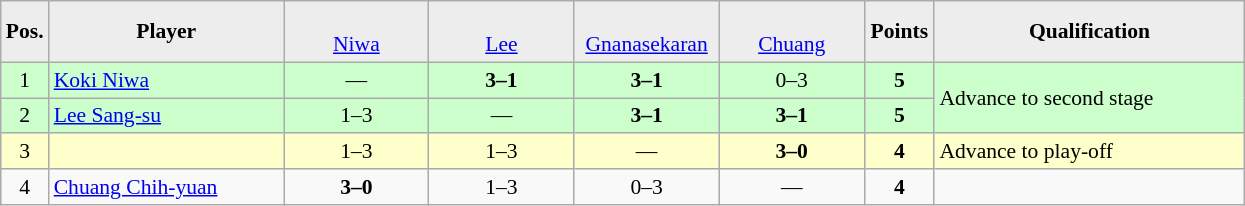<table class="wikitable" style="font-size:90%">
<tr style="text-align:center;">
<td style="background-color:#ededed;" width="20"><strong>Pos.</strong></td>
<td style="background-color:#ededed;" width="150"><strong>Player</strong></td>
<td style="background-color:#ededed;" width="90"><br><a href='#'>Niwa</a></td>
<td style="background-color:#ededed;" width="90"><br><a href='#'>Lee</a></td>
<td style="background-color:#ededed;" width="90"><br><a href='#'>Gnanasekaran</a></td>
<td style="background-color:#ededed;" width="90"><br><a href='#'>Chuang</a></td>
<td style="background-color:#ededed;" width="40"><strong>Points</strong></td>
<td style="background-color:#ededed;" width="200"><strong>Qualification</strong></td>
</tr>
<tr style="text-align:center;" bgcolor=ccffcc>
<td>1</td>
<td style="text-align:left;"> <a href='#'>Koki Niwa</a></td>
<td>—</td>
<td><strong>3–1</strong></td>
<td><strong>3–1</strong></td>
<td>0–3</td>
<td><strong>5</strong></td>
<td rowspan=2 style="text-align:left;">Advance to second stage</td>
</tr>
<tr style="text-align:center;" bgcolor=ccffcc>
<td>2</td>
<td style="text-align:left;"> <a href='#'>Lee Sang-su</a></td>
<td>1–3</td>
<td>—</td>
<td><strong>3–1</strong></td>
<td><strong>3–1</strong></td>
<td><strong>5</strong></td>
</tr>
<tr style="text-align:center;" bgcolor=ffffcc>
<td>3</td>
<td style="text-align:left;"></td>
<td>1–3</td>
<td>1–3</td>
<td>—</td>
<td><strong>3–0</strong></td>
<td><strong>4</strong></td>
<td style="text-align:left;">Advance to play-off</td>
</tr>
<tr style="text-align:center;">
<td>4</td>
<td style="text-align:left;"> <a href='#'>Chuang Chih-yuan</a></td>
<td><strong>3–0</strong></td>
<td>1–3</td>
<td>0–3</td>
<td>—</td>
<td><strong>4</strong></td>
<td></td>
</tr>
</table>
